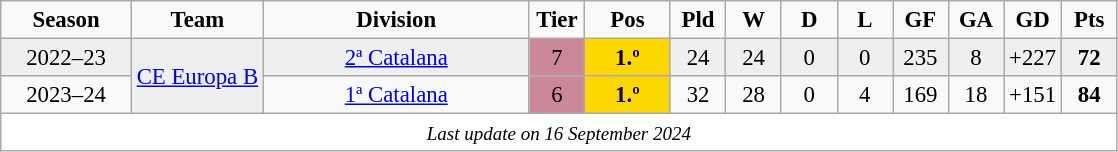<table class="wikitable" style="text-align:center; font-size: 95%;">
<tr>
<td width="80"><strong>Season</strong></td>
<td><strong>Team</strong></td>
<td width="170"><strong>Division</strong></td>
<td width="30"><strong>Tier</strong></td>
<td width="50"><strong>Pos</strong></td>
<td width="30"><strong>Pld</strong></td>
<td width="30"><strong>W</strong></td>
<td width="30"><strong>D</strong></td>
<td width="30"><strong>L</strong></td>
<td width="30"><strong>GF</strong></td>
<td width="30"><strong>GA</strong></td>
<td width="30"><strong>GD</strong></td>
<td width="30"><strong>Pts</strong></td>
</tr>
<tr bgcolor="#EFEFEF">
<td>2022–23</td>
<td rowspan="2"><a href='#'>CE Europa B</a></td>
<td><a href='#'>2ª Catalana</a></td>
<td bgcolor="#CC8899">7</td>
<td bgcolor="gold"><strong>1.º</strong> </td>
<td>24</td>
<td>24</td>
<td>0</td>
<td>0</td>
<td>235</td>
<td>8</td>
<td>+227</td>
<td><strong>72</strong></td>
</tr>
<tr>
<td>2023–24</td>
<td><a href='#'>1ª Catalana</a></td>
<td bgcolor="#CC8899">6</td>
<td bgcolor="gold"><strong>1.º</strong> </td>
<td>32</td>
<td>28</td>
<td>0</td>
<td>4</td>
<td>169</td>
<td>18</td>
<td>+151</td>
<td><strong>84</strong></td>
</tr>
<tr bgcolor="#FFFFFF">
<td colspan="13"><small><em>Last update on 16 September 2024</em></small></td>
</tr>
</table>
